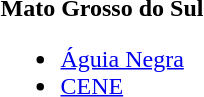<table>
<tr>
<td><strong>Mato Grosso do Sul</strong><br><ul><li><a href='#'>Águia Negra</a></li><li><a href='#'>CENE</a></li></ul></td>
</tr>
</table>
